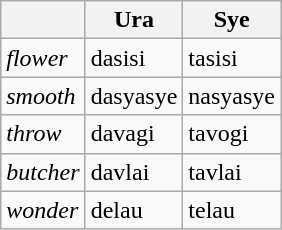<table class="wikitable">
<tr>
<th></th>
<th>Ura</th>
<th>Sye</th>
</tr>
<tr>
<td><em>flower</em></td>
<td>dasisi</td>
<td>tasisi</td>
</tr>
<tr>
<td><em>smooth</em></td>
<td>dasyasye</td>
<td>nasyasye</td>
</tr>
<tr>
<td><em>throw</em></td>
<td>davagi</td>
<td>tavogi</td>
</tr>
<tr>
<td><em>butcher</em></td>
<td>davlai</td>
<td>tavlai</td>
</tr>
<tr>
<td><em>wonder</em></td>
<td>delau</td>
<td>telau</td>
</tr>
</table>
